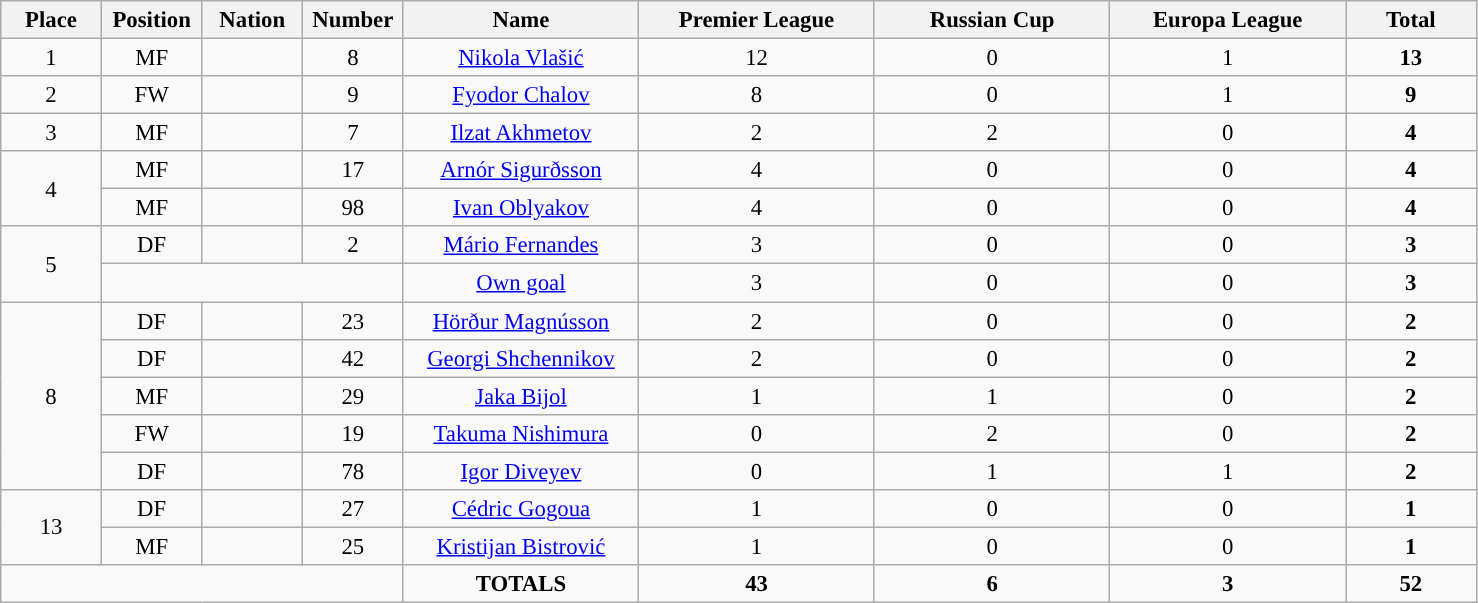<table class="wikitable" style="font-size: 95%; text-align: center;">
<tr>
<th width=60>Place</th>
<th width=60>Position</th>
<th width=60>Nation</th>
<th width=60>Number</th>
<th width=150>Name</th>
<th width=150>Premier League</th>
<th width=150>Russian Cup</th>
<th width=150>Europa League</th>
<th width=80>Total</th>
</tr>
<tr>
<td>1</td>
<td>MF</td>
<td></td>
<td>8</td>
<td><a href='#'>Nikola Vlašić</a></td>
<td>12</td>
<td>0</td>
<td>1</td>
<td><strong>13</strong></td>
</tr>
<tr>
<td>2</td>
<td>FW</td>
<td></td>
<td>9</td>
<td><a href='#'>Fyodor Chalov</a></td>
<td>8</td>
<td>0</td>
<td>1</td>
<td><strong>9</strong></td>
</tr>
<tr>
<td>3</td>
<td>MF</td>
<td></td>
<td>7</td>
<td><a href='#'>Ilzat Akhmetov</a></td>
<td>2</td>
<td>2</td>
<td>0</td>
<td><strong>4</strong></td>
</tr>
<tr>
<td rowspan="2'">4</td>
<td>MF</td>
<td></td>
<td>17</td>
<td><a href='#'>Arnór Sigurðsson</a></td>
<td>4</td>
<td>0</td>
<td>0</td>
<td><strong>4</strong></td>
</tr>
<tr>
<td>MF</td>
<td></td>
<td>98</td>
<td><a href='#'>Ivan Oblyakov</a></td>
<td>4</td>
<td>0</td>
<td>0</td>
<td><strong>4</strong></td>
</tr>
<tr>
<td rowspan="2'">5</td>
<td>DF</td>
<td></td>
<td>2</td>
<td><a href='#'>Mário Fernandes</a></td>
<td>3</td>
<td>0</td>
<td>0</td>
<td><strong>3</strong></td>
</tr>
<tr>
<td colspan="3"></td>
<td><a href='#'>Own goal</a></td>
<td>3</td>
<td>0</td>
<td>0</td>
<td><strong>3</strong></td>
</tr>
<tr>
<td rowspan="5'">8</td>
<td>DF</td>
<td></td>
<td>23</td>
<td><a href='#'>Hörður Magnússon</a></td>
<td>2</td>
<td>0</td>
<td>0</td>
<td><strong>2</strong></td>
</tr>
<tr>
<td>DF</td>
<td></td>
<td>42</td>
<td><a href='#'>Georgi Shchennikov</a></td>
<td>2</td>
<td>0</td>
<td>0</td>
<td><strong>2</strong></td>
</tr>
<tr>
<td>MF</td>
<td></td>
<td>29</td>
<td><a href='#'>Jaka Bijol</a></td>
<td>1</td>
<td>1</td>
<td>0</td>
<td><strong>2</strong></td>
</tr>
<tr>
<td>FW</td>
<td></td>
<td>19</td>
<td><a href='#'>Takuma Nishimura</a></td>
<td>0</td>
<td>2</td>
<td>0</td>
<td><strong>2</strong></td>
</tr>
<tr>
<td>DF</td>
<td></td>
<td>78</td>
<td><a href='#'>Igor Diveyev</a></td>
<td>0</td>
<td>1</td>
<td>1</td>
<td><strong>2</strong></td>
</tr>
<tr>
<td rowspan="2'">13</td>
<td>DF</td>
<td></td>
<td>27</td>
<td><a href='#'>Cédric Gogoua</a></td>
<td>1</td>
<td>0</td>
<td>0</td>
<td><strong>1</strong></td>
</tr>
<tr>
<td>MF</td>
<td></td>
<td>25</td>
<td><a href='#'>Kristijan Bistrović</a></td>
<td>1</td>
<td>0</td>
<td>0</td>
<td><strong>1</strong></td>
</tr>
<tr>
<td colspan="4"></td>
<td><strong>TOTALS</strong></td>
<td><strong>43</strong></td>
<td><strong>6</strong></td>
<td><strong>3</strong></td>
<td><strong>52</strong></td>
</tr>
</table>
